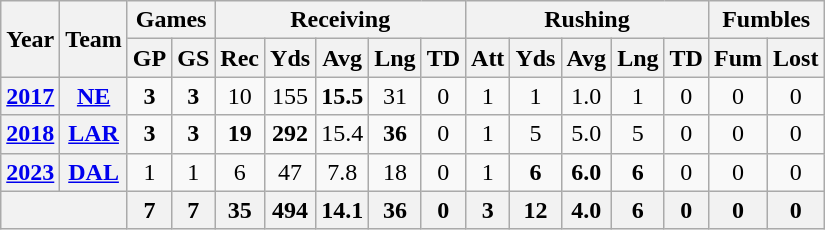<table class="wikitable" style="text-align: center;">
<tr>
<th rowspan="2">Year</th>
<th rowspan="2">Team</th>
<th colspan="2">Games</th>
<th colspan="5">Receiving</th>
<th colspan="5">Rushing</th>
<th colspan="2">Fumbles</th>
</tr>
<tr>
<th>GP</th>
<th>GS</th>
<th>Rec</th>
<th>Yds</th>
<th>Avg</th>
<th>Lng</th>
<th>TD</th>
<th>Att</th>
<th>Yds</th>
<th>Avg</th>
<th>Lng</th>
<th>TD</th>
<th>Fum</th>
<th>Lost</th>
</tr>
<tr>
<th><a href='#'>2017</a></th>
<th><a href='#'>NE</a></th>
<td><strong>3</strong></td>
<td><strong>3</strong></td>
<td>10</td>
<td>155</td>
<td><strong>15.5</strong></td>
<td>31</td>
<td>0</td>
<td>1</td>
<td>1</td>
<td>1.0</td>
<td>1</td>
<td>0</td>
<td>0</td>
<td>0</td>
</tr>
<tr>
<th><a href='#'>2018</a></th>
<th><a href='#'>LAR</a></th>
<td><strong>3</strong></td>
<td><strong>3</strong></td>
<td><strong>19</strong></td>
<td><strong>292</strong></td>
<td>15.4</td>
<td><strong>36</strong></td>
<td>0</td>
<td>1</td>
<td>5</td>
<td>5.0</td>
<td>5</td>
<td>0</td>
<td>0</td>
<td>0</td>
</tr>
<tr>
<th><a href='#'>2023</a></th>
<th><a href='#'>DAL</a></th>
<td>1</td>
<td>1</td>
<td>6</td>
<td>47</td>
<td>7.8</td>
<td>18</td>
<td>0</td>
<td>1</td>
<td><strong>6</strong></td>
<td><strong>6.0</strong></td>
<td><strong>6</strong></td>
<td>0</td>
<td>0</td>
<td>0</td>
</tr>
<tr>
<th colspan="2"></th>
<th>7</th>
<th>7</th>
<th>35</th>
<th>494</th>
<th>14.1</th>
<th>36</th>
<th>0</th>
<th>3</th>
<th>12</th>
<th>4.0</th>
<th>6</th>
<th>0</th>
<th>0</th>
<th>0</th>
</tr>
</table>
